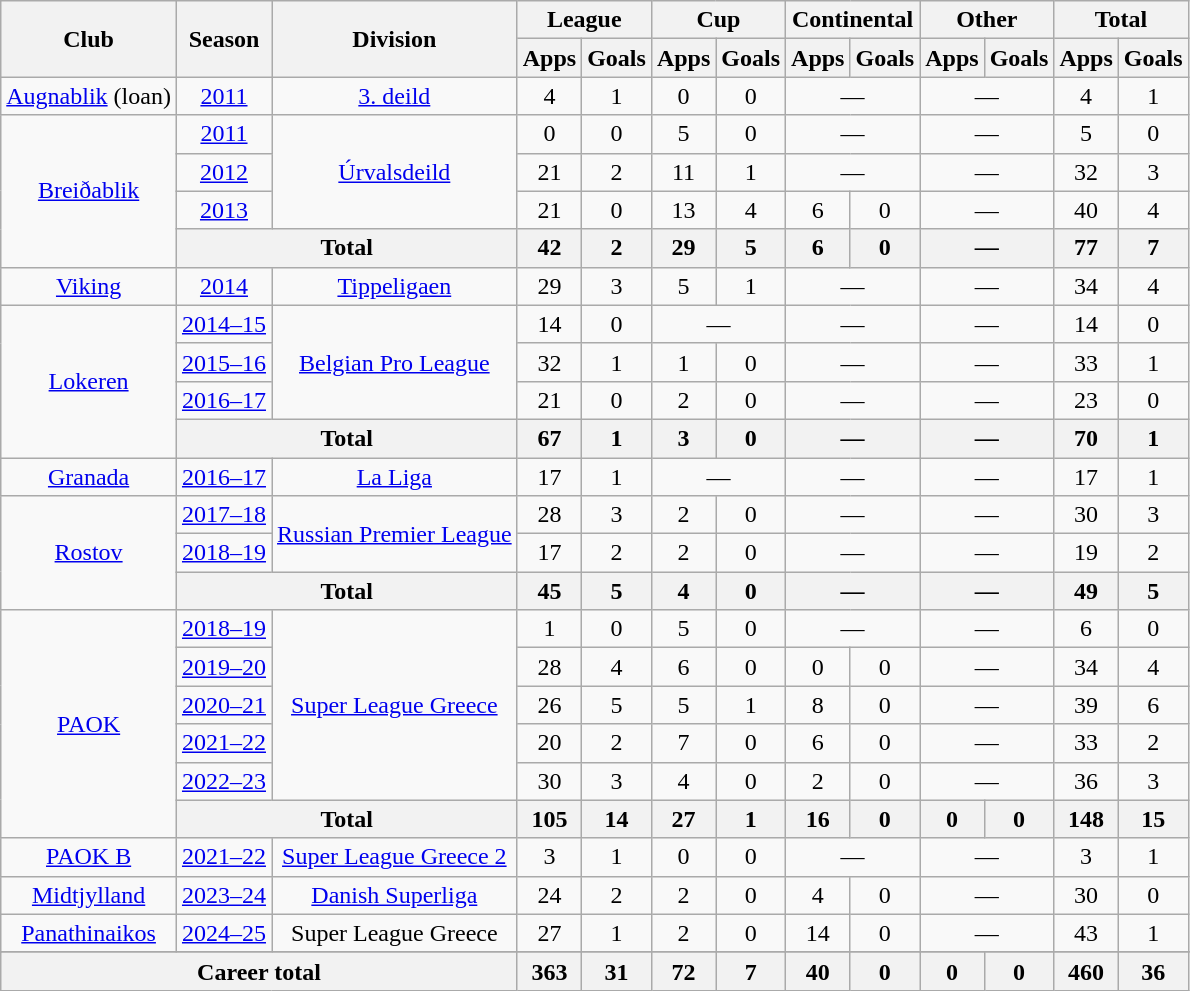<table class="wikitable" style="text-align:center">
<tr>
<th rowspan="2">Club</th>
<th rowspan="2">Season</th>
<th rowspan="2">Division</th>
<th colspan="2">League</th>
<th colspan="2">Cup</th>
<th colspan="2">Continental</th>
<th colspan="2">Other</th>
<th colspan="2">Total</th>
</tr>
<tr>
<th>Apps</th>
<th>Goals</th>
<th>Apps</th>
<th>Goals</th>
<th>Apps</th>
<th>Goals</th>
<th>Apps</th>
<th>Goals</th>
<th>Apps</th>
<th>Goals</th>
</tr>
<tr>
<td><a href='#'>Augnablik</a> (loan)</td>
<td><a href='#'>2011</a></td>
<td><a href='#'>3. deild</a></td>
<td>4</td>
<td>1</td>
<td>0</td>
<td>0</td>
<td colspan="2">—</td>
<td colspan="2">—</td>
<td>4</td>
<td>1</td>
</tr>
<tr>
<td rowspan="4"><a href='#'>Breiðablik</a></td>
<td><a href='#'>2011</a></td>
<td rowspan="3"><a href='#'>Úrvalsdeild</a></td>
<td>0</td>
<td>0</td>
<td>5</td>
<td>0</td>
<td colspan="2">—</td>
<td colspan="2">—</td>
<td>5</td>
<td>0</td>
</tr>
<tr>
<td><a href='#'>2012</a></td>
<td>21</td>
<td>2</td>
<td>11</td>
<td>1</td>
<td colspan="2">—</td>
<td colspan="2">—</td>
<td>32</td>
<td>3</td>
</tr>
<tr>
<td><a href='#'>2013</a></td>
<td>21</td>
<td>0</td>
<td>13</td>
<td>4</td>
<td>6</td>
<td>0</td>
<td colspan="2">—</td>
<td>40</td>
<td>4</td>
</tr>
<tr>
<th colspan="2">Total</th>
<th>42</th>
<th>2</th>
<th>29</th>
<th>5</th>
<th>6</th>
<th>0</th>
<th colspan="2">—</th>
<th>77</th>
<th>7</th>
</tr>
<tr>
<td><a href='#'>Viking</a></td>
<td><a href='#'>2014</a></td>
<td><a href='#'>Tippeligaen</a></td>
<td>29</td>
<td>3</td>
<td>5</td>
<td>1</td>
<td colspan="2">—</td>
<td colspan="2">—</td>
<td>34</td>
<td>4</td>
</tr>
<tr>
<td rowspan="4"><a href='#'>Lokeren</a></td>
<td><a href='#'>2014–15</a></td>
<td rowspan="3"><a href='#'>Belgian Pro League</a></td>
<td>14</td>
<td>0</td>
<td colspan="2">—</td>
<td colspan="2">—</td>
<td colspan="2">—</td>
<td>14</td>
<td>0</td>
</tr>
<tr>
<td><a href='#'>2015–16</a></td>
<td>32</td>
<td>1</td>
<td>1</td>
<td>0</td>
<td colspan="2">—</td>
<td colspan="2">—</td>
<td>33</td>
<td>1</td>
</tr>
<tr>
<td><a href='#'>2016–17</a></td>
<td>21</td>
<td>0</td>
<td>2</td>
<td>0</td>
<td colspan="2">—</td>
<td colspan="2">—</td>
<td>23</td>
<td>0</td>
</tr>
<tr>
<th colspan="2">Total</th>
<th>67</th>
<th>1</th>
<th>3</th>
<th>0</th>
<th colspan="2">—</th>
<th colspan="2">—</th>
<th>70</th>
<th>1</th>
</tr>
<tr>
<td><a href='#'>Granada</a></td>
<td><a href='#'>2016–17</a></td>
<td><a href='#'>La Liga</a></td>
<td>17</td>
<td>1</td>
<td colspan="2">—</td>
<td colspan="2">—</td>
<td colspan="2">—</td>
<td>17</td>
<td>1</td>
</tr>
<tr>
<td rowspan="3"><a href='#'>Rostov</a></td>
<td><a href='#'>2017–18</a></td>
<td rowspan="2"><a href='#'>Russian Premier League</a></td>
<td>28</td>
<td>3</td>
<td>2</td>
<td>0</td>
<td colspan="2">—</td>
<td colspan="2">—</td>
<td>30</td>
<td>3</td>
</tr>
<tr>
<td><a href='#'>2018–19</a></td>
<td>17</td>
<td>2</td>
<td>2</td>
<td>0</td>
<td colspan="2">—</td>
<td colspan="2">—</td>
<td>19</td>
<td>2</td>
</tr>
<tr>
<th colspan="2">Total</th>
<th>45</th>
<th>5</th>
<th>4</th>
<th>0</th>
<th colspan="2">—</th>
<th colspan="2">—</th>
<th>49</th>
<th>5</th>
</tr>
<tr>
<td rowspan="6"><a href='#'>PAOK</a></td>
<td><a href='#'>2018–19</a></td>
<td rowspan="5"><a href='#'>Super League Greece</a></td>
<td>1</td>
<td>0</td>
<td>5</td>
<td>0</td>
<td colspan="2">—</td>
<td colspan="2">—</td>
<td>6</td>
<td>0</td>
</tr>
<tr>
<td><a href='#'>2019–20</a></td>
<td>28</td>
<td>4</td>
<td>6</td>
<td>0</td>
<td>0</td>
<td>0</td>
<td colspan="2">—</td>
<td>34</td>
<td>4</td>
</tr>
<tr>
<td><a href='#'>2020–21</a></td>
<td>26</td>
<td>5</td>
<td>5</td>
<td>1</td>
<td>8</td>
<td>0</td>
<td colspan="2">—</td>
<td>39</td>
<td>6</td>
</tr>
<tr>
<td><a href='#'>2021–22</a></td>
<td>20</td>
<td>2</td>
<td>7</td>
<td>0</td>
<td>6</td>
<td>0</td>
<td colspan="2">—</td>
<td>33</td>
<td>2</td>
</tr>
<tr>
<td><a href='#'>2022–23</a></td>
<td>30</td>
<td>3</td>
<td>4</td>
<td>0</td>
<td>2</td>
<td>0</td>
<td colspan="2">—</td>
<td>36</td>
<td>3</td>
</tr>
<tr>
<th colspan="2">Total</th>
<th>105</th>
<th>14</th>
<th>27</th>
<th>1</th>
<th>16</th>
<th>0</th>
<th>0</th>
<th>0</th>
<th>148</th>
<th>15</th>
</tr>
<tr>
<td><a href='#'>PAOK B</a></td>
<td><a href='#'>2021–22</a></td>
<td><a href='#'>Super League Greece 2</a></td>
<td>3</td>
<td>1</td>
<td>0</td>
<td>0</td>
<td colspan="2">—</td>
<td colspan="2">—</td>
<td>3</td>
<td>1</td>
</tr>
<tr>
<td><a href='#'>Midtjylland</a></td>
<td><a href='#'>2023–24</a></td>
<td><a href='#'>Danish Superliga</a></td>
<td>24</td>
<td>2</td>
<td>2</td>
<td>0</td>
<td>4</td>
<td>0</td>
<td colspan="2">—</td>
<td>30</td>
<td>0</td>
</tr>
<tr>
<td><a href='#'>Panathinaikos</a></td>
<td><a href='#'>2024–25</a></td>
<td>Super League Greece</td>
<td>27</td>
<td>1</td>
<td>2</td>
<td>0</td>
<td>14</td>
<td>0</td>
<td colspan="2">—</td>
<td>43</td>
<td>1</td>
</tr>
<tr>
</tr>
<tr>
<th colspan="3">Career total</th>
<th>363</th>
<th>31</th>
<th>72</th>
<th>7</th>
<th>40</th>
<th>0</th>
<th>0</th>
<th>0</th>
<th>460</th>
<th>36</th>
</tr>
</table>
